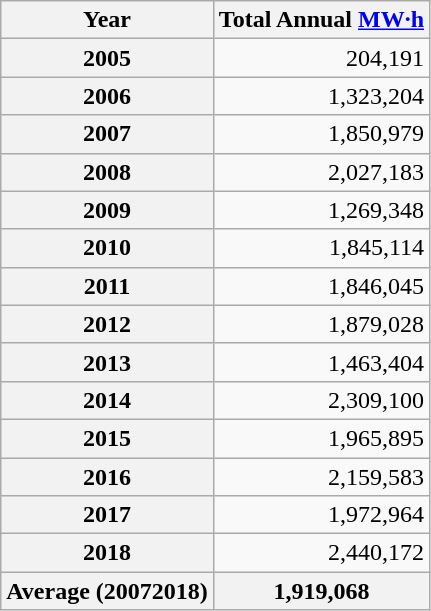<table class=wikitable style="text-align:right;">
<tr>
<th>Year</th>
<th>Total Annual <a href='#'>MW·h</a></th>
</tr>
<tr>
<th>2005</th>
<td>204,191</td>
</tr>
<tr>
<th>2006</th>
<td>1,323,204</td>
</tr>
<tr>
<th>2007</th>
<td>1,850,979</td>
</tr>
<tr>
<th>2008</th>
<td>2,027,183</td>
</tr>
<tr>
<th>2009</th>
<td>1,269,348</td>
</tr>
<tr>
<th>2010</th>
<td>1,845,114</td>
</tr>
<tr>
<th>2011</th>
<td>1,846,045</td>
</tr>
<tr>
<th>2012</th>
<td>1,879,028</td>
</tr>
<tr>
<th>2013</th>
<td>1,463,404</td>
</tr>
<tr>
<th>2014</th>
<td>2,309,100</td>
</tr>
<tr>
<th>2015</th>
<td>1,965,895</td>
</tr>
<tr>
<th>2016</th>
<td>2,159,583</td>
</tr>
<tr>
<th>2017</th>
<td>1,972,964</td>
</tr>
<tr>
<th>2018</th>
<td>2,440,172</td>
</tr>
<tr>
<th>Average (20072018)</th>
<th>1,919,068</th>
</tr>
</table>
